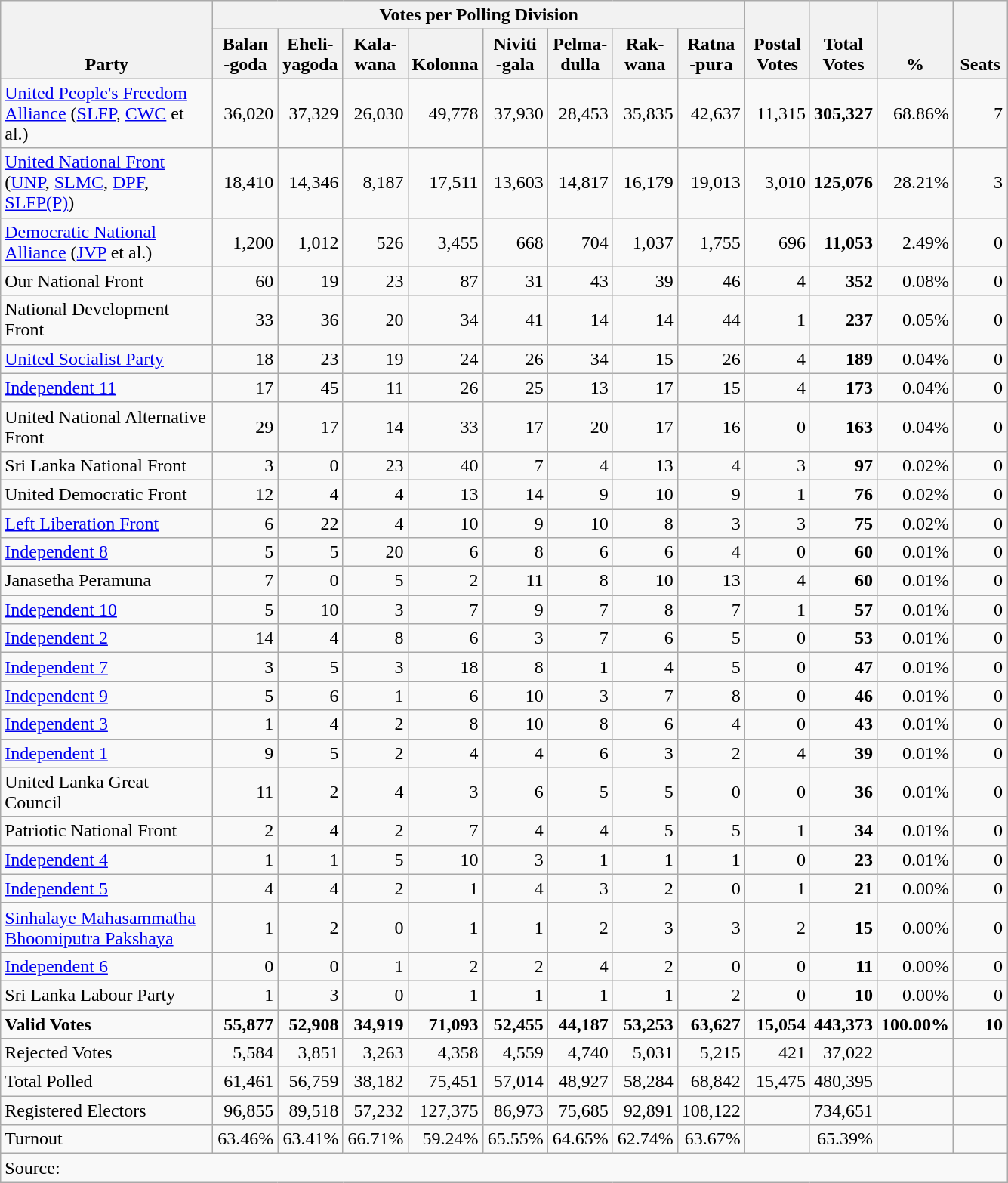<table class="wikitable" border="1" style="text-align:right;">
<tr>
<th align=left valign=bottom rowspan=2 width="180">Party</th>
<th colspan=8>Votes per Polling Division</th>
<th align=center valign=bottom rowspan=2 width="50">Postal<br>Votes</th>
<th align=center valign=bottom rowspan=2 width="50">Total Votes</th>
<th align=center valign=bottom rowspan=2 width="50">%</th>
<th align=center valign=bottom rowspan=2 width="40">Seats</th>
</tr>
<tr>
<th align=center valign=bottom width="50">Balan<br>-goda</th>
<th align=center valign=bottom width="50">Eheli-<br>yagoda</th>
<th align=center valign=bottom width="50">Kala-<br>wana</th>
<th align=center valign=bottom width="50">Kolonna</th>
<th align=center valign=bottom width="50">Niviti<br>-gala</th>
<th align=center valign=bottom width="50">Pelma-<br>dulla</th>
<th align=center valign=bottom width="50">Rak-<br>wana</th>
<th align=center valign=bottom width="50">Ratna<br>-pura</th>
</tr>
<tr>
<td align=left><a href='#'>United People's Freedom Alliance</a> (<a href='#'>SLFP</a>, <a href='#'>CWC</a> et al.)</td>
<td>36,020</td>
<td>37,329</td>
<td>26,030</td>
<td>49,778</td>
<td>37,930</td>
<td>28,453</td>
<td>35,835</td>
<td>42,637</td>
<td>11,315</td>
<td><strong>305,327</strong></td>
<td>68.86%</td>
<td>7</td>
</tr>
<tr>
<td align=left><a href='#'>United National Front</a><br>(<a href='#'>UNP</a>, <a href='#'>SLMC</a>, <a href='#'>DPF</a>, <a href='#'>SLFP(P)</a>)</td>
<td>18,410</td>
<td>14,346</td>
<td>8,187</td>
<td>17,511</td>
<td>13,603</td>
<td>14,817</td>
<td>16,179</td>
<td>19,013</td>
<td>3,010</td>
<td><strong>125,076</strong></td>
<td>28.21%</td>
<td>3</td>
</tr>
<tr>
<td align=left><a href='#'>Democratic National Alliance</a> (<a href='#'>JVP</a> et al.)</td>
<td>1,200</td>
<td>1,012</td>
<td>526</td>
<td>3,455</td>
<td>668</td>
<td>704</td>
<td>1,037</td>
<td>1,755</td>
<td>696</td>
<td><strong>11,053</strong></td>
<td>2.49%</td>
<td>0</td>
</tr>
<tr>
<td align=left>Our National Front</td>
<td>60</td>
<td>19</td>
<td>23</td>
<td>87</td>
<td>31</td>
<td>43</td>
<td>39</td>
<td>46</td>
<td>4</td>
<td><strong>352</strong></td>
<td>0.08%</td>
<td>0</td>
</tr>
<tr>
<td align=left>National Development Front</td>
<td>33</td>
<td>36</td>
<td>20</td>
<td>34</td>
<td>41</td>
<td>14</td>
<td>14</td>
<td>44</td>
<td>1</td>
<td><strong>237</strong></td>
<td>0.05%</td>
<td>0</td>
</tr>
<tr>
<td align=left><a href='#'>United Socialist Party</a></td>
<td>18</td>
<td>23</td>
<td>19</td>
<td>24</td>
<td>26</td>
<td>34</td>
<td>15</td>
<td>26</td>
<td>4</td>
<td><strong>189</strong></td>
<td>0.04%</td>
<td>0</td>
</tr>
<tr>
<td align=left><a href='#'>Independent 11</a></td>
<td>17</td>
<td>45</td>
<td>11</td>
<td>26</td>
<td>25</td>
<td>13</td>
<td>17</td>
<td>15</td>
<td>4</td>
<td><strong>173</strong></td>
<td>0.04%</td>
<td>0</td>
</tr>
<tr>
<td align=left>United National Alternative Front</td>
<td>29</td>
<td>17</td>
<td>14</td>
<td>33</td>
<td>17</td>
<td>20</td>
<td>17</td>
<td>16</td>
<td>0</td>
<td><strong>163</strong></td>
<td>0.04%</td>
<td>0</td>
</tr>
<tr>
<td align=left>Sri Lanka National Front</td>
<td>3</td>
<td>0</td>
<td>23</td>
<td>40</td>
<td>7</td>
<td>4</td>
<td>13</td>
<td>4</td>
<td>3</td>
<td><strong>97</strong></td>
<td>0.02%</td>
<td>0</td>
</tr>
<tr>
<td align=left>United Democratic Front</td>
<td>12</td>
<td>4</td>
<td>4</td>
<td>13</td>
<td>14</td>
<td>9</td>
<td>10</td>
<td>9</td>
<td>1</td>
<td><strong>76</strong></td>
<td>0.02%</td>
<td>0</td>
</tr>
<tr>
<td align=left><a href='#'>Left Liberation Front</a></td>
<td>6</td>
<td>22</td>
<td>4</td>
<td>10</td>
<td>9</td>
<td>10</td>
<td>8</td>
<td>3</td>
<td>3</td>
<td><strong>75</strong></td>
<td>0.02%</td>
<td>0</td>
</tr>
<tr>
<td align=left><a href='#'>Independent 8</a></td>
<td>5</td>
<td>5</td>
<td>20</td>
<td>6</td>
<td>8</td>
<td>6</td>
<td>6</td>
<td>4</td>
<td>0</td>
<td><strong>60</strong></td>
<td>0.01%</td>
<td>0</td>
</tr>
<tr>
<td align=left>Janasetha Peramuna</td>
<td>7</td>
<td>0</td>
<td>5</td>
<td>2</td>
<td>11</td>
<td>8</td>
<td>10</td>
<td>13</td>
<td>4</td>
<td><strong>60</strong></td>
<td>0.01%</td>
<td>0</td>
</tr>
<tr>
<td align=left><a href='#'>Independent 10</a></td>
<td>5</td>
<td>10</td>
<td>3</td>
<td>7</td>
<td>9</td>
<td>7</td>
<td>8</td>
<td>7</td>
<td>1</td>
<td><strong>57</strong></td>
<td>0.01%</td>
<td>0</td>
</tr>
<tr>
<td align=left><a href='#'>Independent 2</a></td>
<td>14</td>
<td>4</td>
<td>8</td>
<td>6</td>
<td>3</td>
<td>7</td>
<td>6</td>
<td>5</td>
<td>0</td>
<td><strong>53</strong></td>
<td>0.01%</td>
<td>0</td>
</tr>
<tr>
<td align=left><a href='#'>Independent 7</a></td>
<td>3</td>
<td>5</td>
<td>3</td>
<td>18</td>
<td>8</td>
<td>1</td>
<td>4</td>
<td>5</td>
<td>0</td>
<td><strong>47</strong></td>
<td>0.01%</td>
<td>0</td>
</tr>
<tr>
<td align=left><a href='#'>Independent 9</a></td>
<td>5</td>
<td>6</td>
<td>1</td>
<td>6</td>
<td>10</td>
<td>3</td>
<td>7</td>
<td>8</td>
<td>0</td>
<td><strong>46</strong></td>
<td>0.01%</td>
<td>0</td>
</tr>
<tr>
<td align=left><a href='#'>Independent 3</a></td>
<td>1</td>
<td>4</td>
<td>2</td>
<td>8</td>
<td>10</td>
<td>8</td>
<td>6</td>
<td>4</td>
<td>0</td>
<td><strong>43</strong></td>
<td>0.01%</td>
<td>0</td>
</tr>
<tr>
<td align=left><a href='#'>Independent 1</a></td>
<td>9</td>
<td>5</td>
<td>2</td>
<td>4</td>
<td>4</td>
<td>6</td>
<td>3</td>
<td>2</td>
<td>4</td>
<td><strong>39</strong></td>
<td>0.01%</td>
<td>0</td>
</tr>
<tr>
<td align=left>United Lanka Great Council</td>
<td>11</td>
<td>2</td>
<td>4</td>
<td>3</td>
<td>6</td>
<td>5</td>
<td>5</td>
<td>0</td>
<td>0</td>
<td><strong>36</strong></td>
<td>0.01%</td>
<td>0</td>
</tr>
<tr>
<td align=left>Patriotic National Front</td>
<td>2</td>
<td>4</td>
<td>2</td>
<td>7</td>
<td>4</td>
<td>4</td>
<td>5</td>
<td>5</td>
<td>1</td>
<td><strong>34</strong></td>
<td>0.01%</td>
<td>0</td>
</tr>
<tr>
<td align=left><a href='#'>Independent 4</a></td>
<td>1</td>
<td>1</td>
<td>5</td>
<td>10</td>
<td>3</td>
<td>1</td>
<td>1</td>
<td>1</td>
<td>0</td>
<td><strong>23</strong></td>
<td>0.01%</td>
<td>0</td>
</tr>
<tr>
<td align=left><a href='#'>Independent 5</a></td>
<td>4</td>
<td>4</td>
<td>2</td>
<td>1</td>
<td>4</td>
<td>3</td>
<td>2</td>
<td>0</td>
<td>1</td>
<td><strong>21</strong></td>
<td>0.00%</td>
<td>0</td>
</tr>
<tr>
<td align=left><a href='#'>Sinhalaye Mahasammatha Bhoomiputra Pakshaya</a></td>
<td>1</td>
<td>2</td>
<td>0</td>
<td>1</td>
<td>1</td>
<td>2</td>
<td>3</td>
<td>3</td>
<td>2</td>
<td><strong>15</strong></td>
<td>0.00%</td>
<td>0</td>
</tr>
<tr>
<td align=left><a href='#'>Independent 6</a></td>
<td>0</td>
<td>0</td>
<td>1</td>
<td>2</td>
<td>2</td>
<td>4</td>
<td>2</td>
<td>0</td>
<td>0</td>
<td><strong>11</strong></td>
<td>0.00%</td>
<td>0</td>
</tr>
<tr>
<td align=left>Sri Lanka Labour Party</td>
<td>1</td>
<td>3</td>
<td>0</td>
<td>1</td>
<td>1</td>
<td>1</td>
<td>1</td>
<td>2</td>
<td>0</td>
<td><strong>10</strong></td>
<td>0.00%</td>
<td>0</td>
</tr>
<tr>
<td align=left><strong>Valid Votes</strong></td>
<td><strong>55,877</strong></td>
<td><strong>52,908</strong></td>
<td><strong>34,919</strong></td>
<td><strong>71,093</strong></td>
<td><strong>52,455</strong></td>
<td><strong>44,187</strong></td>
<td><strong>53,253</strong></td>
<td><strong>63,627</strong></td>
<td><strong>15,054</strong></td>
<td><strong>443,373</strong></td>
<td><strong>100.00%</strong></td>
<td><strong>10</strong></td>
</tr>
<tr>
<td align=left>Rejected Votes</td>
<td>5,584</td>
<td>3,851</td>
<td>3,263</td>
<td>4,358</td>
<td>4,559</td>
<td>4,740</td>
<td>5,031</td>
<td>5,215</td>
<td>421</td>
<td>37,022</td>
<td></td>
<td></td>
</tr>
<tr>
<td align=left>Total Polled</td>
<td>61,461</td>
<td>56,759</td>
<td>38,182</td>
<td>75,451</td>
<td>57,014</td>
<td>48,927</td>
<td>58,284</td>
<td>68,842</td>
<td>15,475</td>
<td>480,395</td>
<td></td>
<td></td>
</tr>
<tr>
<td align=left>Registered Electors</td>
<td>96,855</td>
<td>89,518</td>
<td>57,232</td>
<td>127,375</td>
<td>86,973</td>
<td>75,685</td>
<td>92,891</td>
<td>108,122</td>
<td></td>
<td>734,651</td>
<td></td>
<td></td>
</tr>
<tr>
<td align=left>Turnout</td>
<td>63.46%</td>
<td>63.41%</td>
<td>66.71%</td>
<td>59.24%</td>
<td>65.55%</td>
<td>64.65%</td>
<td>62.74%</td>
<td>63.67%</td>
<td></td>
<td>65.39%</td>
<td></td>
<td></td>
</tr>
<tr>
<td align=left colspan=14>Source:</td>
</tr>
</table>
